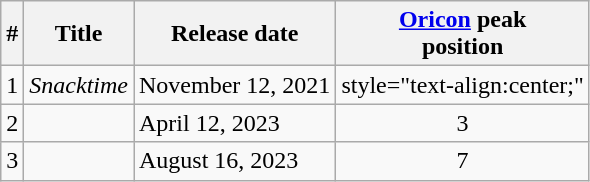<table class="wikitable">
<tr>
<th>#</th>
<th>Title</th>
<th>Release date</th>
<th><a href='#'>Oricon</a> peak<br>position</th>
</tr>
<tr>
<td>1</td>
<td><em>Snacktime</em></td>
<td>November 12, 2021</td>
<td>style="text-align:center;" </td>
</tr>
<tr>
<td>2</td>
<td></td>
<td>April 12, 2023</td>
<td style="text-align:center;">3</td>
</tr>
<tr>
<td>3</td>
<td></td>
<td>August 16, 2023</td>
<td style="text-align:center;">7</td>
</tr>
</table>
